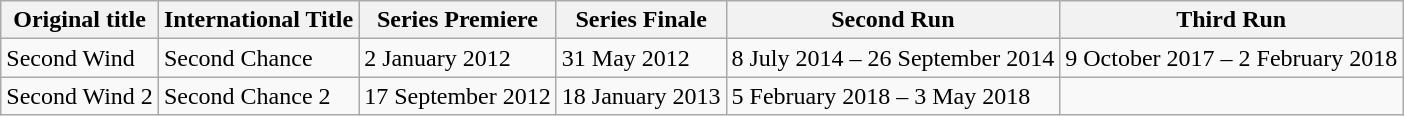<table class="wikitable">
<tr>
<th>Original title</th>
<th>International Title</th>
<th>Series Premiere</th>
<th>Series Finale</th>
<th>Second Run</th>
<th>Third Run</th>
</tr>
<tr>
<td>Second Wind</td>
<td>Second Chance</td>
<td>2 January 2012</td>
<td>31 May 2012</td>
<td>8 July 2014 – 26 September 2014</td>
<td>9 October 2017 – 2 February 2018</td>
</tr>
<tr>
<td>Second Wind 2</td>
<td>Second Chance 2</td>
<td>17 September 2012</td>
<td>18 January 2013</td>
<td>5 February 2018 – 3 May 2018</td>
</tr>
</table>
